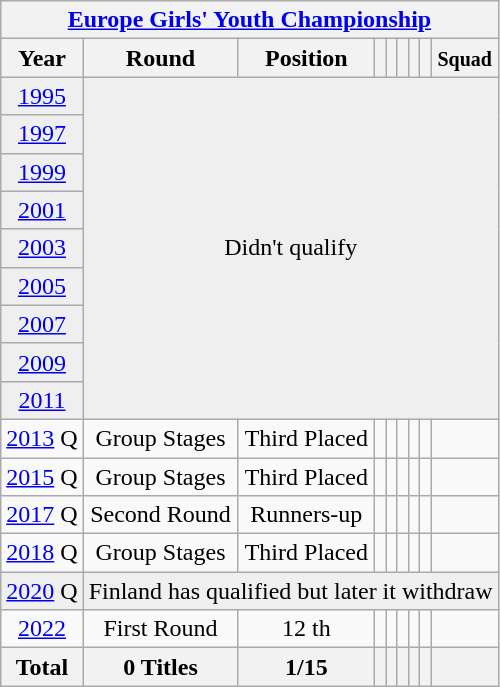<table class="wikitable" style="text-align: center;">
<tr>
<th colspan=9><a href='#'>Europe Girls' Youth Championship</a></th>
</tr>
<tr>
<th>Year</th>
<th>Round</th>
<th>Position</th>
<th></th>
<th></th>
<th></th>
<th></th>
<th></th>
<th><small>Squad</small></th>
</tr>
<tr bgcolor="efefef">
<td> <a href='#'>1995</a></td>
<td colspan=8 rowspan=9>Didn't qualify</td>
</tr>
<tr bgcolor="efefef">
<td> <a href='#'>1997</a></td>
</tr>
<tr bgcolor="efefef">
<td> <a href='#'>1999</a></td>
</tr>
<tr bgcolor="efefef">
<td> <a href='#'>2001</a></td>
</tr>
<tr bgcolor="efefef">
<td> <a href='#'>2003</a></td>
</tr>
<tr bgcolor="efefef">
<td> <a href='#'>2005</a></td>
</tr>
<tr bgcolor="efefef">
<td> <a href='#'>2007</a></td>
</tr>
<tr bgcolor="efefef">
<td> <a href='#'>2009</a></td>
</tr>
<tr bgcolor="efefef">
<td> <a href='#'>2011</a></td>
</tr>
<tr>
<td><a href='#'>2013</a> Q</td>
<td>Group Stages</td>
<td>Third Placed</td>
<td></td>
<td></td>
<td></td>
<td></td>
<td></td>
<td></td>
</tr>
<tr>
<td><a href='#'>2015</a> Q</td>
<td>Group Stages</td>
<td>Third Placed</td>
<td></td>
<td></td>
<td></td>
<td></td>
<td></td>
<td></td>
</tr>
<tr>
<td><a href='#'>2017</a> Q</td>
<td>Second Round</td>
<td>Runners-up</td>
<td></td>
<td></td>
<td></td>
<td></td>
<td></td>
<td></td>
</tr>
<tr>
<td><a href='#'>2018</a> Q</td>
<td>Group Stages</td>
<td>Third Placed</td>
<td></td>
<td></td>
<td></td>
<td></td>
<td></td>
<td></td>
</tr>
<tr bgcolor="efefef">
<td><a href='#'>2020</a> Q</td>
<td colspan=8>Finland has qualified but later it withdraw</td>
</tr>
<tr>
<td> <a href='#'>2022</a></td>
<td>First Round</td>
<td>12 th</td>
<td></td>
<td></td>
<td></td>
<td></td>
<td></td>
<td></td>
</tr>
<tr>
<th>Total</th>
<th>0 Titles</th>
<th>1/15</th>
<th></th>
<th></th>
<th></th>
<th></th>
<th></th>
<th></th>
</tr>
</table>
